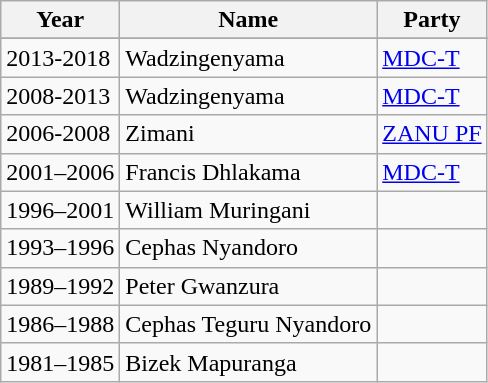<table class="wikitable">
<tr>
<th>Year</th>
<th>Name</th>
<th>Party</th>
</tr>
<tr>
</tr>
<tr>
<td>2013-2018</td>
<td>Wadzingenyama</td>
<td><a href='#'>MDC-T</a></td>
</tr>
<tr>
<td>2008-2013</td>
<td>Wadzingenyama</td>
<td><a href='#'>MDC-T</a></td>
</tr>
<tr>
<td>2006-2008</td>
<td>Zimani</td>
<td><a href='#'>ZANU PF</a></td>
</tr>
<tr>
<td>2001–2006</td>
<td>Francis Dhlakama</td>
<td><a href='#'>MDC-T</a></td>
</tr>
<tr>
<td>1996–2001</td>
<td>William Muringani</td>
<td></td>
</tr>
<tr>
<td>1993–1996</td>
<td>Cephas Nyandoro</td>
<td></td>
</tr>
<tr>
<td>1989–1992</td>
<td>Peter Gwanzura</td>
<td></td>
</tr>
<tr>
<td>1986–1988</td>
<td>Cephas Teguru Nyandoro</td>
<td></td>
</tr>
<tr>
<td>1981–1985</td>
<td>Bizek Mapuranga</td>
<td></td>
</tr>
</table>
